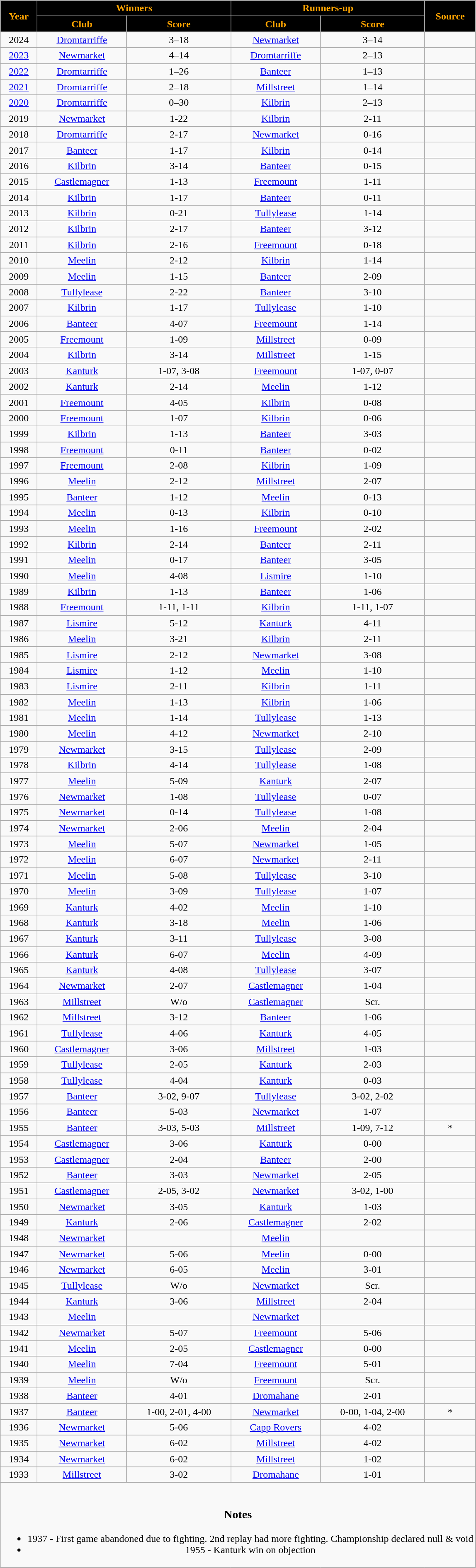<table class="wikitable sortable" style="text-align:center">
<tr>
<th rowspan="2" style="background:black;color:orange">Year</th>
<th colspan="2" style="background:black;color:orange">Winners</th>
<th colspan="2" style="background:black;color:orange">Runners-up</th>
<th rowspan="2" ! style="background:black;color:orange">Source</th>
</tr>
<tr>
<th style="background:black;color:orange">Club</th>
<th style="background:black;color:orange">Score</th>
<th style="background:black;color:orange">Club</th>
<th style="background:black;color:orange">Score</th>
</tr>
<tr>
<td>2024</td>
<td><a href='#'>Dromtarriffe</a></td>
<td>3–18</td>
<td><a href='#'>Newmarket</a></td>
<td>3–14</td>
<td></td>
</tr>
<tr>
<td><a href='#'>2023</a></td>
<td><a href='#'>Newmarket</a></td>
<td>4–14</td>
<td><a href='#'>Dromtarriffe</a></td>
<td>2–13</td>
<td></td>
</tr>
<tr>
<td><a href='#'>2022</a></td>
<td><a href='#'>Dromtarriffe</a></td>
<td>1–26</td>
<td><a href='#'>Banteer</a></td>
<td>1–13</td>
<td></td>
</tr>
<tr>
<td><a href='#'>2021</a></td>
<td><a href='#'>Dromtarriffe</a></td>
<td>2–18</td>
<td><a href='#'>Millstreet</a></td>
<td>1–14</td>
<td></td>
</tr>
<tr>
<td><a href='#'>2020</a></td>
<td><a href='#'>Dromtarriffe</a></td>
<td>0–30</td>
<td><a href='#'>Kilbrin</a></td>
<td>2–13</td>
<td></td>
</tr>
<tr>
<td>2019</td>
<td><a href='#'>Newmarket</a></td>
<td>1-22</td>
<td><a href='#'>Kilbrin</a></td>
<td>2-11</td>
<td></td>
</tr>
<tr>
<td>2018</td>
<td><a href='#'>Dromtarriffe</a></td>
<td>2-17</td>
<td><a href='#'>Newmarket</a></td>
<td>0-16</td>
<td></td>
</tr>
<tr>
<td>2017</td>
<td><a href='#'>Banteer</a></td>
<td>1-17</td>
<td><a href='#'>Kilbrin</a></td>
<td>0-14</td>
<td></td>
</tr>
<tr>
<td>2016</td>
<td><a href='#'>Kilbrin</a></td>
<td>3-14</td>
<td><a href='#'>Banteer</a></td>
<td>0-15</td>
<td></td>
</tr>
<tr>
<td>2015</td>
<td><a href='#'>Castlemagner</a></td>
<td>1-13</td>
<td><a href='#'>Freemount</a></td>
<td>1-11</td>
<td></td>
</tr>
<tr>
<td>2014</td>
<td><a href='#'>Kilbrin</a></td>
<td>1-17</td>
<td><a href='#'>Banteer</a></td>
<td>0-11</td>
<td></td>
</tr>
<tr>
<td>2013</td>
<td><a href='#'>Kilbrin</a></td>
<td>0-21</td>
<td><a href='#'>Tullylease</a></td>
<td>1-14</td>
<td></td>
</tr>
<tr>
<td>2012</td>
<td><a href='#'>Kilbrin</a></td>
<td>2-17</td>
<td><a href='#'>Banteer</a></td>
<td>3-12</td>
<td></td>
</tr>
<tr>
<td>2011</td>
<td><a href='#'>Kilbrin</a></td>
<td>2-16</td>
<td><a href='#'>Freemount</a></td>
<td>0-18</td>
<td></td>
</tr>
<tr>
<td>2010</td>
<td><a href='#'>Meelin</a></td>
<td>2-12</td>
<td><a href='#'>Kilbrin</a></td>
<td>1-14</td>
<td></td>
</tr>
<tr>
<td>2009</td>
<td><a href='#'>Meelin</a></td>
<td>1-15</td>
<td><a href='#'>Banteer</a></td>
<td>2-09</td>
<td></td>
</tr>
<tr>
<td>2008</td>
<td><a href='#'>Tullylease</a></td>
<td>2-22</td>
<td><a href='#'>Banteer</a></td>
<td>3-10</td>
<td></td>
</tr>
<tr>
<td>2007</td>
<td><a href='#'>Kilbrin</a></td>
<td>1-17</td>
<td><a href='#'>Tullylease</a></td>
<td>1-10</td>
<td></td>
</tr>
<tr>
<td>2006</td>
<td><a href='#'>Banteer</a></td>
<td>4-07</td>
<td><a href='#'>Freemount</a></td>
<td>1-14</td>
<td></td>
</tr>
<tr>
<td>2005</td>
<td><a href='#'>Freemount</a></td>
<td>1-09</td>
<td><a href='#'>Millstreet</a></td>
<td>0-09</td>
<td></td>
</tr>
<tr>
<td>2004</td>
<td><a href='#'>Kilbrin</a></td>
<td>3-14</td>
<td><a href='#'>Millstreet</a></td>
<td>1-15</td>
<td></td>
</tr>
<tr>
<td>2003</td>
<td><a href='#'>Kanturk</a></td>
<td>1-07, 3-08</td>
<td><a href='#'>Freemount</a></td>
<td>1-07, 0-07</td>
<td></td>
</tr>
<tr>
<td>2002</td>
<td><a href='#'>Kanturk</a></td>
<td>2-14</td>
<td><a href='#'>Meelin</a></td>
<td>1-12</td>
<td></td>
</tr>
<tr>
<td>2001</td>
<td><a href='#'>Freemount</a></td>
<td>4-05</td>
<td><a href='#'>Kilbrin</a></td>
<td>0-08</td>
<td></td>
</tr>
<tr>
<td>2000</td>
<td><a href='#'>Freemount</a></td>
<td>1-07</td>
<td><a href='#'>Kilbrin</a></td>
<td>0-06</td>
<td></td>
</tr>
<tr>
<td>1999</td>
<td><a href='#'>Kilbrin</a></td>
<td>1-13</td>
<td><a href='#'>Banteer</a></td>
<td>3-03</td>
<td></td>
</tr>
<tr>
<td>1998</td>
<td><a href='#'>Freemount</a></td>
<td>0-11</td>
<td><a href='#'>Banteer</a></td>
<td>0-02</td>
<td></td>
</tr>
<tr>
<td>1997</td>
<td><a href='#'>Freemount</a></td>
<td>2-08</td>
<td><a href='#'>Kilbrin</a></td>
<td>1-09</td>
<td></td>
</tr>
<tr>
<td>1996</td>
<td><a href='#'>Meelin</a></td>
<td>2-12</td>
<td><a href='#'>Millstreet</a></td>
<td>2-07</td>
<td></td>
</tr>
<tr>
<td>1995</td>
<td><a href='#'>Banteer</a></td>
<td>1-12</td>
<td><a href='#'>Meelin</a></td>
<td>0-13</td>
<td></td>
</tr>
<tr>
<td>1994</td>
<td><a href='#'>Meelin</a></td>
<td>0-13</td>
<td><a href='#'>Kilbrin</a></td>
<td>0-10</td>
<td></td>
</tr>
<tr>
<td>1993</td>
<td><a href='#'>Meelin</a></td>
<td>1-16</td>
<td><a href='#'>Freemount</a></td>
<td>2-02</td>
<td></td>
</tr>
<tr>
<td>1992</td>
<td><a href='#'>Kilbrin</a></td>
<td>2-14</td>
<td><a href='#'>Banteer</a></td>
<td>2-11</td>
<td></td>
</tr>
<tr>
<td>1991</td>
<td><a href='#'>Meelin</a></td>
<td>0-17</td>
<td><a href='#'>Banteer</a></td>
<td>3-05</td>
<td></td>
</tr>
<tr>
<td>1990</td>
<td><a href='#'>Meelin</a></td>
<td>4-08</td>
<td><a href='#'>Lismire</a></td>
<td>1-10</td>
<td></td>
</tr>
<tr>
<td>1989</td>
<td><a href='#'>Kilbrin</a></td>
<td>1-13</td>
<td><a href='#'>Banteer</a></td>
<td>1-06</td>
<td></td>
</tr>
<tr>
<td>1988</td>
<td><a href='#'>Freemount</a></td>
<td>1-11, 1-11</td>
<td><a href='#'>Kilbrin</a></td>
<td>1-11, 1-07</td>
<td></td>
</tr>
<tr>
<td>1987</td>
<td><a href='#'>Lismire</a></td>
<td>5-12</td>
<td><a href='#'>Kanturk</a></td>
<td>4-11</td>
<td></td>
</tr>
<tr>
<td>1986</td>
<td><a href='#'>Meelin</a></td>
<td>3-21</td>
<td><a href='#'>Kilbrin</a></td>
<td>2-11</td>
<td></td>
</tr>
<tr>
<td>1985</td>
<td><a href='#'>Lismire</a></td>
<td>2-12</td>
<td><a href='#'>Newmarket</a></td>
<td>3-08</td>
<td></td>
</tr>
<tr>
<td>1984</td>
<td><a href='#'>Lismire</a></td>
<td>1-12</td>
<td><a href='#'>Meelin</a></td>
<td>1-10</td>
<td></td>
</tr>
<tr>
<td>1983</td>
<td><a href='#'>Lismire</a></td>
<td>2-11</td>
<td><a href='#'>Kilbrin</a></td>
<td>1-11</td>
<td></td>
</tr>
<tr>
<td>1982</td>
<td><a href='#'>Meelin</a></td>
<td>1-13</td>
<td><a href='#'>Kilbrin</a></td>
<td>1-06</td>
<td></td>
</tr>
<tr>
<td>1981</td>
<td><a href='#'>Meelin</a></td>
<td>1-14</td>
<td><a href='#'>Tullylease</a></td>
<td>1-13</td>
<td></td>
</tr>
<tr>
<td>1980</td>
<td><a href='#'>Meelin</a></td>
<td>4-12</td>
<td><a href='#'>Newmarket</a></td>
<td>2-10</td>
<td></td>
</tr>
<tr>
<td>1979</td>
<td><a href='#'>Newmarket</a></td>
<td>3-15</td>
<td><a href='#'>Tullylease</a></td>
<td>2-09</td>
<td></td>
</tr>
<tr>
<td>1978</td>
<td><a href='#'>Kilbrin</a></td>
<td>4-14</td>
<td><a href='#'>Tullylease</a></td>
<td>1-08</td>
<td></td>
</tr>
<tr>
<td>1977</td>
<td><a href='#'>Meelin</a></td>
<td>5-09</td>
<td><a href='#'>Kanturk</a></td>
<td>2-07</td>
<td></td>
</tr>
<tr>
<td>1976</td>
<td><a href='#'>Newmarket</a></td>
<td>1-08</td>
<td><a href='#'>Tullylease</a></td>
<td>0-07</td>
<td></td>
</tr>
<tr>
<td>1975</td>
<td><a href='#'>Newmarket</a></td>
<td>0-14</td>
<td><a href='#'>Tullylease</a></td>
<td>1-08</td>
<td></td>
</tr>
<tr>
<td>1974</td>
<td><a href='#'>Newmarket</a></td>
<td>2-06</td>
<td><a href='#'>Meelin</a></td>
<td>2-04</td>
<td></td>
</tr>
<tr>
<td>1973</td>
<td><a href='#'>Meelin</a></td>
<td>5-07</td>
<td><a href='#'>Newmarket</a></td>
<td>1-05</td>
<td></td>
</tr>
<tr>
<td>1972</td>
<td><a href='#'>Meelin</a></td>
<td>6-07</td>
<td><a href='#'>Newmarket</a></td>
<td>2-11</td>
<td></td>
</tr>
<tr>
<td>1971</td>
<td><a href='#'>Meelin</a></td>
<td>5-08</td>
<td><a href='#'>Tullylease</a></td>
<td>3-10</td>
<td></td>
</tr>
<tr>
<td>1970</td>
<td><a href='#'>Meelin</a></td>
<td>3-09</td>
<td><a href='#'>Tullylease</a></td>
<td>1-07</td>
<td></td>
</tr>
<tr>
<td>1969</td>
<td><a href='#'>Kanturk</a></td>
<td>4-02</td>
<td><a href='#'>Meelin</a></td>
<td>1-10</td>
<td></td>
</tr>
<tr>
<td>1968</td>
<td><a href='#'>Kanturk</a></td>
<td>3-18</td>
<td><a href='#'>Meelin</a></td>
<td>1-06</td>
<td></td>
</tr>
<tr>
<td>1967</td>
<td><a href='#'>Kanturk</a></td>
<td>3-11</td>
<td><a href='#'>Tullylease</a></td>
<td>3-08</td>
<td></td>
</tr>
<tr>
<td>1966</td>
<td><a href='#'>Kanturk</a></td>
<td>6-07</td>
<td><a href='#'>Meelin</a></td>
<td>4-09</td>
<td></td>
</tr>
<tr>
<td>1965</td>
<td><a href='#'>Kanturk</a></td>
<td>4-08</td>
<td><a href='#'>Tullylease</a></td>
<td>3-07</td>
<td></td>
</tr>
<tr>
<td>1964</td>
<td><a href='#'>Newmarket</a></td>
<td>2-07</td>
<td><a href='#'>Castlemagner</a></td>
<td>1-04</td>
<td></td>
</tr>
<tr>
<td>1963</td>
<td><a href='#'>Millstreet</a></td>
<td>W/o</td>
<td><a href='#'>Castlemagner</a></td>
<td>Scr.</td>
<td></td>
</tr>
<tr>
<td>1962</td>
<td><a href='#'>Millstreet</a></td>
<td>3-12</td>
<td><a href='#'>Banteer</a></td>
<td>1-06</td>
<td></td>
</tr>
<tr>
<td>1961</td>
<td><a href='#'>Tullylease</a></td>
<td>4-06</td>
<td><a href='#'>Kanturk</a></td>
<td>4-05</td>
<td></td>
</tr>
<tr>
<td>1960</td>
<td><a href='#'>Castlemagner</a></td>
<td>3-06</td>
<td><a href='#'>Millstreet</a></td>
<td>1-03</td>
<td></td>
</tr>
<tr>
<td>1959</td>
<td><a href='#'>Tullylease</a></td>
<td>2-05</td>
<td><a href='#'>Kanturk</a></td>
<td>2-03</td>
<td></td>
</tr>
<tr>
<td>1958</td>
<td><a href='#'>Tullylease</a></td>
<td>4-04</td>
<td><a href='#'>Kanturk</a></td>
<td>0-03</td>
<td></td>
</tr>
<tr>
<td>1957</td>
<td><a href='#'>Banteer</a></td>
<td>3-02, 9-07</td>
<td><a href='#'>Tullylease</a></td>
<td>3-02, 2-02</td>
<td></td>
</tr>
<tr>
<td>1956</td>
<td><a href='#'>Banteer</a></td>
<td>5-03</td>
<td><a href='#'>Newmarket</a></td>
<td>1-07</td>
<td></td>
</tr>
<tr>
<td>1955</td>
<td><a href='#'>Banteer</a></td>
<td>3-03, 5-03</td>
<td><a href='#'>Millstreet</a></td>
<td>1-09, 7-12</td>
<td>*</td>
</tr>
<tr>
<td>1954</td>
<td><a href='#'>Castlemagner</a></td>
<td>3-06</td>
<td><a href='#'>Kanturk</a></td>
<td>0-00</td>
<td></td>
</tr>
<tr>
<td>1953</td>
<td><a href='#'>Castlemagner</a></td>
<td>2-04</td>
<td><a href='#'>Banteer</a></td>
<td>2-00</td>
<td></td>
</tr>
<tr>
<td>1952</td>
<td><a href='#'>Banteer</a></td>
<td>3-03</td>
<td><a href='#'>Newmarket</a></td>
<td>2-05</td>
<td></td>
</tr>
<tr>
<td>1951</td>
<td><a href='#'>Castlemagner</a></td>
<td>2-05, 3-02</td>
<td><a href='#'>Newmarket</a></td>
<td>3-02, 1-00</td>
<td></td>
</tr>
<tr>
<td>1950</td>
<td><a href='#'>Newmarket</a></td>
<td>3-05</td>
<td><a href='#'>Kanturk</a></td>
<td>1-03</td>
<td></td>
</tr>
<tr>
<td>1949</td>
<td><a href='#'>Kanturk</a></td>
<td>2-06</td>
<td><a href='#'>Castlemagner</a></td>
<td>2-02</td>
<td></td>
</tr>
<tr>
<td>1948</td>
<td><a href='#'>Newmarket</a></td>
<td></td>
<td><a href='#'>Meelin</a></td>
<td></td>
<td></td>
</tr>
<tr>
<td>1947</td>
<td><a href='#'>Newmarket</a></td>
<td>5-06</td>
<td><a href='#'>Meelin</a></td>
<td>0-00</td>
<td></td>
</tr>
<tr>
<td>1946</td>
<td><a href='#'>Newmarket</a></td>
<td>6-05</td>
<td><a href='#'>Meelin</a></td>
<td>3-01</td>
<td></td>
</tr>
<tr>
<td>1945</td>
<td><a href='#'>Tullylease</a></td>
<td>W/o</td>
<td><a href='#'>Newmarket</a></td>
<td>Scr.</td>
<td></td>
</tr>
<tr>
<td>1944</td>
<td><a href='#'>Kanturk</a></td>
<td>3-06</td>
<td><a href='#'>Millstreet</a></td>
<td>2-04</td>
<td></td>
</tr>
<tr>
<td>1943</td>
<td><a href='#'>Meelin</a></td>
<td></td>
<td><a href='#'>Newmarket</a></td>
<td></td>
<td></td>
</tr>
<tr>
<td>1942</td>
<td><a href='#'>Newmarket</a></td>
<td>5-07</td>
<td><a href='#'>Freemount</a></td>
<td>5-06</td>
<td></td>
</tr>
<tr>
<td>1941</td>
<td><a href='#'>Meelin</a></td>
<td>2-05</td>
<td><a href='#'>Castlemagner</a></td>
<td>0-00</td>
<td></td>
</tr>
<tr>
<td>1940</td>
<td><a href='#'>Meelin</a></td>
<td>7-04</td>
<td><a href='#'>Freemount</a></td>
<td>5-01</td>
<td></td>
</tr>
<tr>
<td>1939</td>
<td><a href='#'>Meelin</a></td>
<td>W/o</td>
<td><a href='#'>Freemount</a></td>
<td>Scr.</td>
<td></td>
</tr>
<tr>
<td>1938</td>
<td><a href='#'>Banteer</a></td>
<td>4-01</td>
<td><a href='#'>Dromahane</a></td>
<td>2-01</td>
<td></td>
</tr>
<tr>
<td>1937</td>
<td><a href='#'>Banteer</a></td>
<td>1-00, 2-01, 4-00</td>
<td><a href='#'>Newmarket</a></td>
<td>0-00, 1-04, 2-00</td>
<td>*</td>
</tr>
<tr>
<td>1936</td>
<td><a href='#'>Newmarket</a></td>
<td>5-06</td>
<td><a href='#'>Capp Rovers</a></td>
<td>4-02</td>
<td></td>
</tr>
<tr>
<td>1935</td>
<td><a href='#'>Newmarket</a></td>
<td>6-02</td>
<td><a href='#'>Millstreet</a></td>
<td>4-02</td>
<td></td>
</tr>
<tr>
<td>1934</td>
<td><a href='#'>Newmarket</a></td>
<td>6-02</td>
<td><a href='#'>Millstreet</a></td>
<td>1-02</td>
<td></td>
</tr>
<tr>
<td>1933</td>
<td><a href='#'>Millstreet</a></td>
<td>3-02</td>
<td><a href='#'>Dromahane</a></td>
<td>1-01</td>
<td></td>
</tr>
<tr>
<td colspan="6"><br><h3>Notes</h3><ul><li>1937 - First game abandoned due to fighting. 2nd replay had more fighting. Championship declared null & void</li><li>1955 - Kanturk win on objection</li></ul></td>
</tr>
</table>
